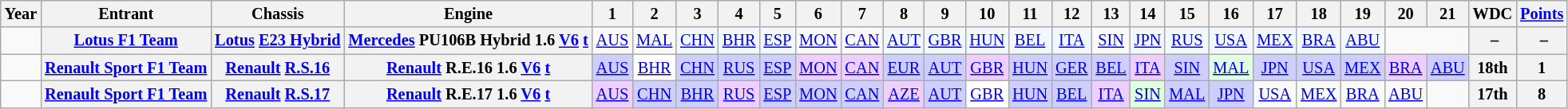<table class="wikitable" style="text-align:center; font-size:85%">
<tr>
<th>Year</th>
<th>Entrant</th>
<th>Chassis</th>
<th>Engine</th>
<th>1</th>
<th>2</th>
<th>3</th>
<th>4</th>
<th>5</th>
<th>6</th>
<th>7</th>
<th>8</th>
<th>9</th>
<th>10</th>
<th>11</th>
<th>12</th>
<th>13</th>
<th>14</th>
<th>15</th>
<th>16</th>
<th>17</th>
<th>18</th>
<th>19</th>
<th>20</th>
<th>21</th>
<th>WDC</th>
<th><a href='#'>Points</a></th>
</tr>
<tr>
<td></td>
<th nowrap><a href='#'>Lotus F1 Team</a></th>
<th nowrap><a href='#'>Lotus</a> <a href='#'>E23 Hybrid</a></th>
<th nowrap><a href='#'>Mercedes</a> PU106B Hybrid 1.6 <a href='#'>V6</a> <a href='#'>t</a></th>
<td><a href='#'>AUS</a></td>
<td><a href='#'>MAL</a></td>
<td style="background:#f1f8ff;"><a href='#'>CHN</a><br></td>
<td style="background:#f1f8ff;"><a href='#'>BHR</a><br></td>
<td style="background:#f1f8ff;"><a href='#'>ESP</a><br></td>
<td><a href='#'>MON</a></td>
<td><a href='#'>CAN</a></td>
<td style="background:#f1f8ff;"><a href='#'>AUT</a><br></td>
<td style="background:#f1f8ff;"><a href='#'>GBR</a><br></td>
<td style="background:#f1f8ff;"><a href='#'>HUN</a><br></td>
<td style="background:#f1f8ff;"><a href='#'>BEL</a><br></td>
<td style="background:#f1f8ff;"><a href='#'>ITA</a><br></td>
<td><a href='#'>SIN</a></td>
<td style="background:#f1f8ff;"><a href='#'>JPN</a><br></td>
<td style="background:#f1f8ff;"><a href='#'>RUS</a><br></td>
<td style="background:#f1f8ff;"><a href='#'>USA</a><br></td>
<td style="background:#f1f8ff;"><a href='#'>MEX</a><br></td>
<td style="background:#f1f8ff;"><a href='#'>BRA</a><br></td>
<td style="background:#f1f8ff;"><a href='#'>ABU</a><br></td>
<td colspan=2></td>
<th> –</th>
<th> –</th>
</tr>
<tr>
<td></td>
<th nowrap><a href='#'>Renault Sport F1 Team</a></th>
<th nowrap><a href='#'>Renault</a> <a href='#'>R.S.16</a></th>
<th nowrap><a href='#'>Renault</a> R.E.16 1.6 <a href='#'>V6</a> <a href='#'>t</a></th>
<td style="background:#CFCFFF;"><a href='#'>AUS</a><br></td>
<td style="background:#FFFFFF;"><a href='#'>BHR</a><br></td>
<td style="background:#CFCFFF;"><a href='#'>CHN</a><br></td>
<td style="background:#CFCFFF;"><a href='#'>RUS</a><br></td>
<td style="background:#CFCFFF;"><a href='#'>ESP</a><br></td>
<td style="background:#EFCFFF;"><a href='#'>MON</a><br></td>
<td style="background:#EFCFFF;"><a href='#'>CAN</a><br></td>
<td style="background:#CFCFFF;"><a href='#'>EUR</a><br></td>
<td style="background:#CFCFFF;"><a href='#'>AUT</a><br></td>
<td style="background:#EFCFFF;"><a href='#'>GBR</a><br></td>
<td style="background:#CFCFFF;"><a href='#'>HUN</a><br></td>
<td style="background:#CFCFFF;"><a href='#'>GER</a><br></td>
<td style="background:#CFCFFF;"><a href='#'>BEL</a><br></td>
<td style="background:#EFCFFF;"><a href='#'>ITA</a><br></td>
<td style="background:#CFCFFF;"><a href='#'>SIN</a><br></td>
<td style="background:#DFFFDF;"><a href='#'>MAL</a><br></td>
<td style="background:#CFCFFF;"><a href='#'>JPN</a><br></td>
<td style="background:#CFCFFF;"><a href='#'>USA</a><br></td>
<td style="background:#CFCFFF;"><a href='#'>MEX</a><br></td>
<td style="background:#EFCFFF;"><a href='#'>BRA</a><br></td>
<td style="background:#CFCFFF;"><a href='#'>ABU</a><br></td>
<th>18th</th>
<th>1</th>
</tr>
<tr>
<td></td>
<th nowrap><a href='#'>Renault Sport F1 Team</a></th>
<th nowrap><a href='#'>Renault</a> <a href='#'>R.S.17</a></th>
<th nowrap><a href='#'>Renault</a> R.E.17 1.6 <a href='#'>V6</a> <a href='#'>t</a></th>
<td style="background:#EFCFFF;"><a href='#'>AUS</a><br></td>
<td style="background:#CFCFFF;"><a href='#'>CHN</a><br></td>
<td style="background:#CFCFFF;"><a href='#'>BHR</a><br></td>
<td style="background:#EFCFFF;"><a href='#'>RUS</a><br></td>
<td style="background:#CFCFFF;"><a href='#'>ESP</a><br></td>
<td style="background:#CFCFFF;"><a href='#'>MON</a><br></td>
<td style="background:#CFCFFF;"><a href='#'>CAN</a><br></td>
<td style="background:#EFCFFF;"><a href='#'>AZE</a><br></td>
<td style="background:#CFCFFF;"><a href='#'>AUT</a><br></td>
<td style="background:#FFFFFF"><a href='#'>GBR</a><br></td>
<td style="background:#CFCFFF;"><a href='#'>HUN</a><br></td>
<td style="background:#CFCFFF;"><a href='#'>BEL</a><br></td>
<td style="background:#EFCFFF;"><a href='#'>ITA</a><br></td>
<td style="background:#DFFFDF;"><a href='#'>SIN</a><br></td>
<td style="background:#CFCFFF;"><a href='#'>MAL</a><br></td>
<td style="background:#CFCFFF;"><a href='#'>JPN</a><br></td>
<td><a href='#'>USA</a></td>
<td><a href='#'>MEX</a></td>
<td><a href='#'>BRA</a></td>
<td><a href='#'>ABU</a></td>
<td></td>
<th>17th</th>
<th>8</th>
</tr>
</table>
